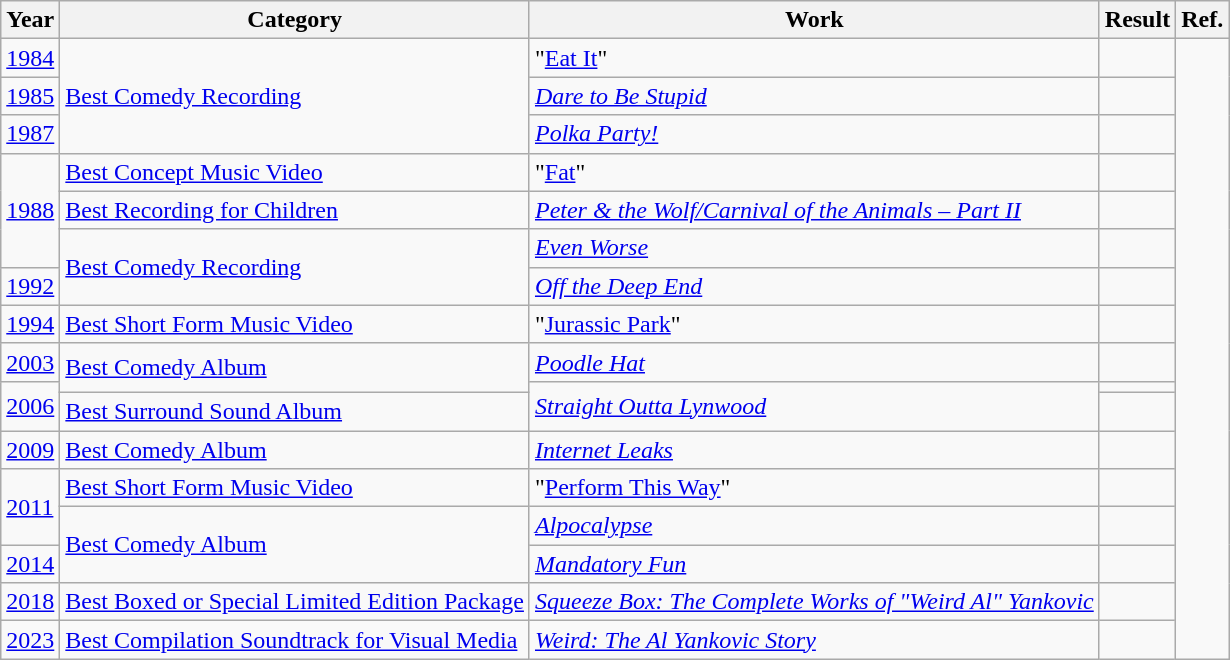<table class="wikitable">
<tr>
<th>Year</th>
<th>Category</th>
<th>Work</th>
<th>Result</th>
<th>Ref.</th>
</tr>
<tr>
<td><a href='#'>1984</a></td>
<td rowspan="3"><a href='#'>Best Comedy Recording</a></td>
<td>"<a href='#'>Eat It</a>"</td>
<td></td>
<td align="center" rowspan="17"></td>
</tr>
<tr>
<td><a href='#'>1985</a></td>
<td><em><a href='#'>Dare to Be Stupid</a></em></td>
<td></td>
</tr>
<tr>
<td><a href='#'>1987</a></td>
<td><em><a href='#'>Polka Party!</a></em></td>
<td></td>
</tr>
<tr>
<td rowspan="3"><a href='#'>1988</a></td>
<td><a href='#'>Best Concept Music Video</a></td>
<td>"<a href='#'>Fat</a>"</td>
<td></td>
</tr>
<tr>
<td><a href='#'>Best Recording for Children</a></td>
<td><em><a href='#'>Peter & the Wolf/Carnival of the Animals – Part II</a></em></td>
<td></td>
</tr>
<tr>
<td rowspan="2"><a href='#'>Best Comedy Recording</a></td>
<td><em><a href='#'>Even Worse</a></em></td>
<td></td>
</tr>
<tr>
<td><a href='#'>1992</a></td>
<td><em><a href='#'>Off the Deep End</a></em></td>
<td></td>
</tr>
<tr>
<td><a href='#'>1994</a></td>
<td><a href='#'>Best Short Form Music Video</a></td>
<td>"<a href='#'>Jurassic Park</a>"</td>
<td></td>
</tr>
<tr>
<td><a href='#'>2003</a></td>
<td rowspan="2"><a href='#'>Best Comedy Album</a></td>
<td><em><a href='#'>Poodle Hat</a></em></td>
<td></td>
</tr>
<tr>
<td rowspan="2"><a href='#'>2006</a></td>
<td rowspan="2"><em><a href='#'>Straight Outta Lynwood</a></em></td>
<td></td>
</tr>
<tr>
<td><a href='#'>Best Surround Sound Album</a></td>
<td></td>
</tr>
<tr>
<td><a href='#'>2009</a></td>
<td><a href='#'>Best Comedy Album</a></td>
<td><em><a href='#'>Internet Leaks</a></em></td>
<td></td>
</tr>
<tr>
<td rowspan="2"><a href='#'>2011</a></td>
<td><a href='#'>Best Short Form Music Video</a></td>
<td>"<a href='#'>Perform This Way</a>"</td>
<td></td>
</tr>
<tr>
<td rowspan="2"><a href='#'>Best Comedy Album</a></td>
<td><em><a href='#'>Alpocalypse</a></em></td>
<td></td>
</tr>
<tr>
<td><a href='#'>2014</a></td>
<td><em><a href='#'>Mandatory Fun</a></em></td>
<td></td>
</tr>
<tr>
<td><a href='#'>2018</a></td>
<td><a href='#'>Best Boxed or Special Limited Edition Package</a></td>
<td><em><a href='#'>Squeeze Box: The Complete Works of "Weird Al" Yankovic</a></em></td>
<td></td>
</tr>
<tr>
<td><a href='#'>2023</a></td>
<td><a href='#'>Best Compilation Soundtrack for Visual Media</a></td>
<td><em><a href='#'>Weird: The Al Yankovic Story</a></em></td>
<td></td>
</tr>
</table>
